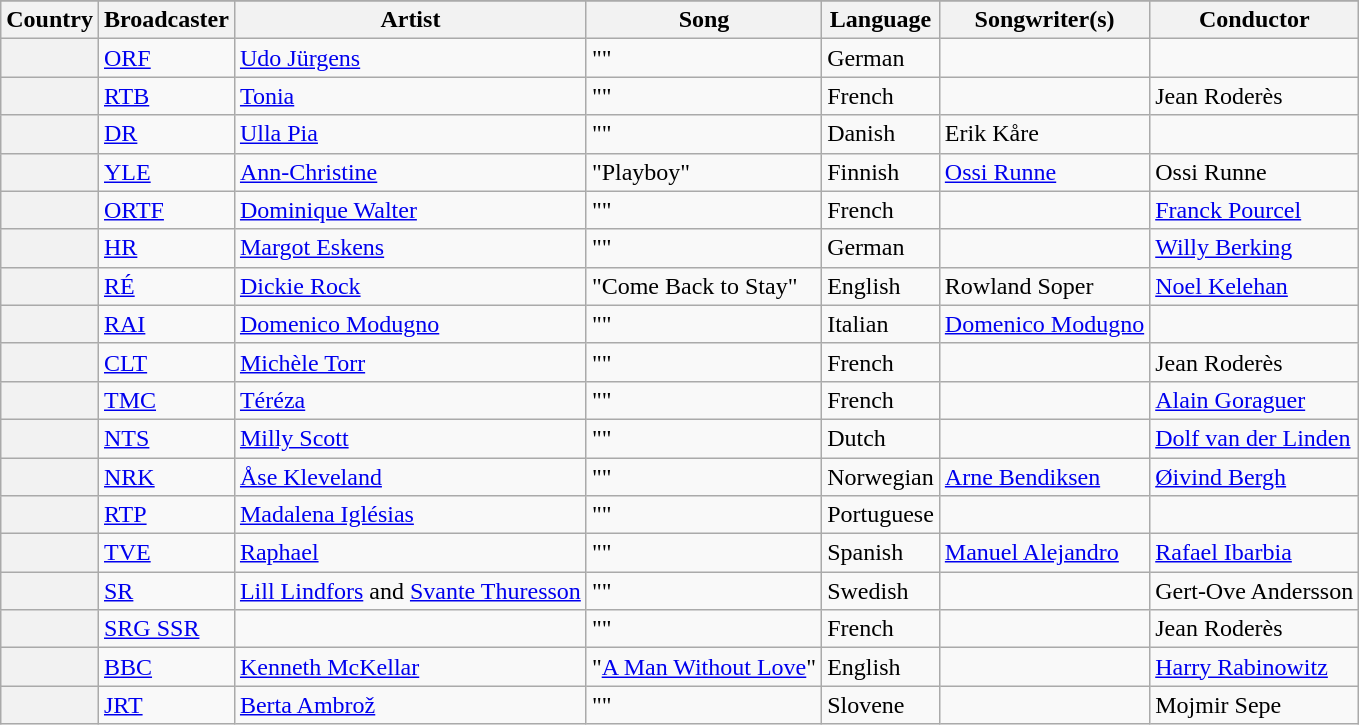<table class="wikitable plainrowheaders" style="clear:left">
<tr>
</tr>
<tr>
<th scope="col">Country</th>
<th scope="col">Broadcaster</th>
<th scope="col">Artist</th>
<th scope="col">Song</th>
<th scope="col">Language</th>
<th scope="col">Songwriter(s)</th>
<th scope="col">Conductor</th>
</tr>
<tr>
<th scope="row"></th>
<td><a href='#'>ORF</a></td>
<td><a href='#'>Udo Jürgens</a></td>
<td>""</td>
<td>German</td>
<td></td>
<td></td>
</tr>
<tr>
<th scope="row"></th>
<td><a href='#'>RTB</a></td>
<td><a href='#'>Tonia</a></td>
<td>""</td>
<td>French</td>
<td></td>
<td>Jean Roderès</td>
</tr>
<tr>
<th scope="row"></th>
<td><a href='#'>DR</a></td>
<td><a href='#'>Ulla Pia</a></td>
<td>""</td>
<td>Danish</td>
<td>Erik Kåre</td>
<td></td>
</tr>
<tr>
<th scope="row"></th>
<td><a href='#'>YLE</a></td>
<td><a href='#'>Ann-Christine</a></td>
<td>"Playboy"</td>
<td>Finnish</td>
<td><a href='#'>Ossi Runne</a></td>
<td>Ossi Runne</td>
</tr>
<tr>
<th scope="row"></th>
<td><a href='#'>ORTF</a></td>
<td><a href='#'>Dominique Walter</a></td>
<td>""</td>
<td>French</td>
<td></td>
<td><a href='#'>Franck Pourcel</a></td>
</tr>
<tr>
<th scope="row"></th>
<td><a href='#'>HR</a></td>
<td><a href='#'>Margot Eskens</a></td>
<td>""</td>
<td>German</td>
<td></td>
<td><a href='#'>Willy Berking</a></td>
</tr>
<tr>
<th scope="row"></th>
<td><a href='#'>RÉ</a></td>
<td><a href='#'>Dickie Rock</a></td>
<td>"Come Back to Stay"</td>
<td>English</td>
<td>Rowland Soper</td>
<td><a href='#'>Noel Kelehan</a></td>
</tr>
<tr>
<th scope="row"></th>
<td><a href='#'>RAI</a></td>
<td><a href='#'>Domenico Modugno</a></td>
<td>""</td>
<td>Italian</td>
<td><a href='#'>Domenico Modugno</a></td>
<td></td>
</tr>
<tr>
<th scope="row"></th>
<td><a href='#'>CLT</a></td>
<td><a href='#'>Michèle Torr</a></td>
<td>""</td>
<td>French</td>
<td></td>
<td>Jean Roderès</td>
</tr>
<tr>
<th scope="row"></th>
<td><a href='#'>TMC</a></td>
<td><a href='#'>Téréza</a></td>
<td>""</td>
<td>French</td>
<td></td>
<td><a href='#'>Alain Goraguer</a></td>
</tr>
<tr>
<th scope="row"></th>
<td><a href='#'>NTS</a></td>
<td><a href='#'>Milly Scott</a></td>
<td>""</td>
<td>Dutch</td>
<td></td>
<td><a href='#'>Dolf van der Linden</a></td>
</tr>
<tr>
<th scope="row"></th>
<td><a href='#'>NRK</a></td>
<td><a href='#'>Åse Kleveland</a></td>
<td>""</td>
<td>Norwegian</td>
<td><a href='#'>Arne Bendiksen</a></td>
<td><a href='#'>Øivind Bergh</a></td>
</tr>
<tr>
<th scope="row"></th>
<td><a href='#'>RTP</a></td>
<td><a href='#'>Madalena Iglésias</a></td>
<td>""</td>
<td>Portuguese</td>
<td></td>
<td></td>
</tr>
<tr>
<th scope="row"></th>
<td><a href='#'>TVE</a></td>
<td><a href='#'>Raphael</a></td>
<td>""</td>
<td>Spanish</td>
<td><a href='#'>Manuel Alejandro</a></td>
<td><a href='#'>Rafael Ibarbia</a></td>
</tr>
<tr>
<th scope="row"></th>
<td><a href='#'>SR</a></td>
<td><a href='#'>Lill Lindfors</a> and <a href='#'>Svante Thuresson</a></td>
<td>""</td>
<td>Swedish</td>
<td></td>
<td>Gert-Ove Andersson</td>
</tr>
<tr>
<th scope="row"></th>
<td><a href='#'>SRG SSR</a></td>
<td></td>
<td>""</td>
<td>French</td>
<td></td>
<td>Jean Roderès</td>
</tr>
<tr>
<th scope="row"></th>
<td><a href='#'>BBC</a></td>
<td><a href='#'>Kenneth McKellar</a></td>
<td>"<a href='#'>A Man Without Love</a>"</td>
<td>English</td>
<td></td>
<td><a href='#'>Harry Rabinowitz</a></td>
</tr>
<tr>
<th scope="row"></th>
<td><a href='#'>JRT</a></td>
<td><a href='#'>Berta Ambrož</a></td>
<td>""</td>
<td>Slovene</td>
<td></td>
<td>Mojmir Sepe</td>
</tr>
</table>
